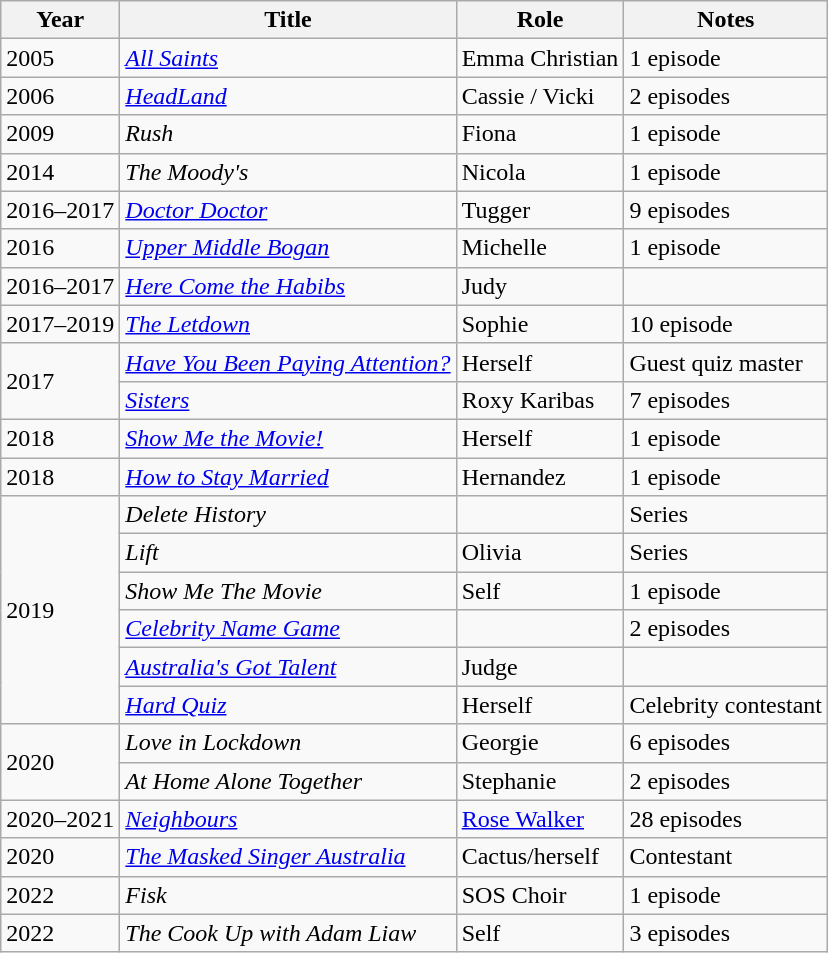<table class="wikitable sortable">
<tr>
<th>Year</th>
<th>Title</th>
<th>Role</th>
<th class="unsortable">Notes</th>
</tr>
<tr>
<td>2005</td>
<td><em><a href='#'>All Saints</a></em></td>
<td>Emma Christian</td>
<td>1 episode</td>
</tr>
<tr>
<td>2006</td>
<td><em><a href='#'>HeadLand</a></em></td>
<td>Cassie / Vicki</td>
<td>2 episodes</td>
</tr>
<tr>
<td>2009</td>
<td><em>Rush</em></td>
<td>Fiona</td>
<td>1 episode</td>
</tr>
<tr>
<td>2014</td>
<td><em>The Moody's</em></td>
<td>Nicola</td>
<td>1 episode</td>
</tr>
<tr>
<td>2016–2017</td>
<td><em><a href='#'>Doctor Doctor</a></em></td>
<td>Tugger</td>
<td>9 episodes</td>
</tr>
<tr>
<td>2016</td>
<td><em><a href='#'>Upper Middle Bogan</a></em></td>
<td>Michelle</td>
<td>1 episode</td>
</tr>
<tr>
<td>2016–2017</td>
<td><em><a href='#'>Here Come the Habibs</a></em></td>
<td>Judy</td>
<td></td>
</tr>
<tr>
<td>2017–2019</td>
<td><em><a href='#'>The Letdown</a></em></td>
<td>Sophie</td>
<td>10 episode</td>
</tr>
<tr>
<td rowspan="2">2017</td>
<td><em><a href='#'>Have You Been Paying Attention?</a></em></td>
<td>Herself</td>
<td>Guest quiz master</td>
</tr>
<tr>
<td><em><a href='#'>Sisters</a></em></td>
<td>Roxy Karibas</td>
<td>7 episodes</td>
</tr>
<tr>
<td>2018</td>
<td><em><a href='#'>Show Me the Movie!</a></em></td>
<td>Herself</td>
<td>1 episode</td>
</tr>
<tr>
<td>2018</td>
<td><em><a href='#'>How to Stay Married</a></em></td>
<td>Hernandez</td>
<td>1 episode</td>
</tr>
<tr>
<td rowspan="6">2019</td>
<td><em>Delete History</em></td>
<td></td>
<td>Series</td>
</tr>
<tr>
<td><em>Lift</em></td>
<td>Olivia</td>
<td>Series</td>
</tr>
<tr>
<td><em>Show Me The Movie</em></td>
<td>Self</td>
<td>1 episode</td>
</tr>
<tr>
<td><em><a href='#'>Celebrity Name Game</a></em></td>
<td></td>
<td>2 episodes</td>
</tr>
<tr>
<td><em><a href='#'>Australia's Got Talent</a></em></td>
<td>Judge</td>
<td></td>
</tr>
<tr>
<td><em><a href='#'>Hard Quiz</a></em></td>
<td>Herself</td>
<td>Celebrity contestant</td>
</tr>
<tr>
<td rowspan="2">2020</td>
<td><em>Love in Lockdown</em></td>
<td>Georgie</td>
<td>6 episodes</td>
</tr>
<tr>
<td><em>At Home Alone Together</em></td>
<td>Stephanie</td>
<td>2 episodes</td>
</tr>
<tr>
<td>2020–2021</td>
<td><em><a href='#'>Neighbours</a></em></td>
<td><a href='#'>Rose Walker</a></td>
<td>28 episodes</td>
</tr>
<tr>
<td>2020</td>
<td><em><a href='#'>The Masked Singer Australia</a></em></td>
<td>Cactus/herself</td>
<td>Contestant</td>
</tr>
<tr>
<td>2022</td>
<td><em>Fisk</em></td>
<td>SOS Choir</td>
<td>1 episode</td>
</tr>
<tr>
<td>2022</td>
<td><em>The Cook Up with Adam Liaw</em></td>
<td>Self</td>
<td>3 episodes</td>
</tr>
</table>
